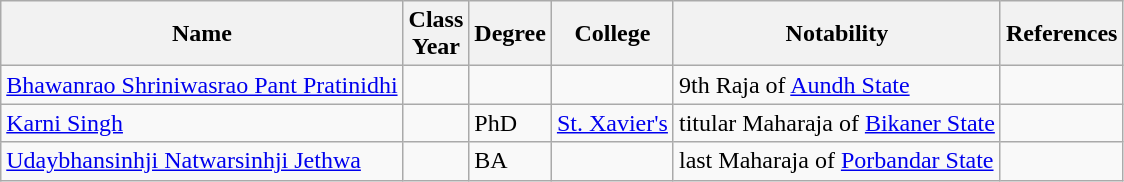<table class="wikitable sortable">
<tr>
<th>Name</th>
<th>Class<br>Year</th>
<th>Degree</th>
<th>College</th>
<th class="unsortable">Notability</th>
<th class="unsortable">References</th>
</tr>
<tr>
<td><a href='#'>Bhawanrao Shriniwasrao Pant Pratinidhi</a></td>
<td></td>
<td></td>
<td></td>
<td>9th Raja of <a href='#'>Aundh State</a></td>
<td></td>
</tr>
<tr>
<td><a href='#'>Karni Singh</a></td>
<td></td>
<td>PhD</td>
<td><a href='#'>St. Xavier's</a></td>
<td>titular Maharaja of <a href='#'>Bikaner State</a></td>
<td></td>
</tr>
<tr>
<td><a href='#'>Udaybhansinhji Natwarsinhji Jethwa</a></td>
<td></td>
<td>BA</td>
<td></td>
<td>last Maharaja of <a href='#'>Porbandar State</a></td>
<td></td>
</tr>
</table>
